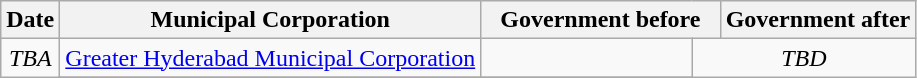<table class="wikitable sortable"style="text-align:center;">
<tr>
<th>Date</th>
<th>Municipal Corporation</th>
<th colspan=2>Government before</th>
<th colspan=2>Government after</th>
</tr>
<tr>
<td rowspan="2"><em>TBA</em></td>
<td><a href='#'>Greater Hyderabad Municipal Corporation</a></td>
<td></td>
<td colspan="2" rowspan="2"><em>TBD</em></td>
</tr>
<tr>
</tr>
</table>
